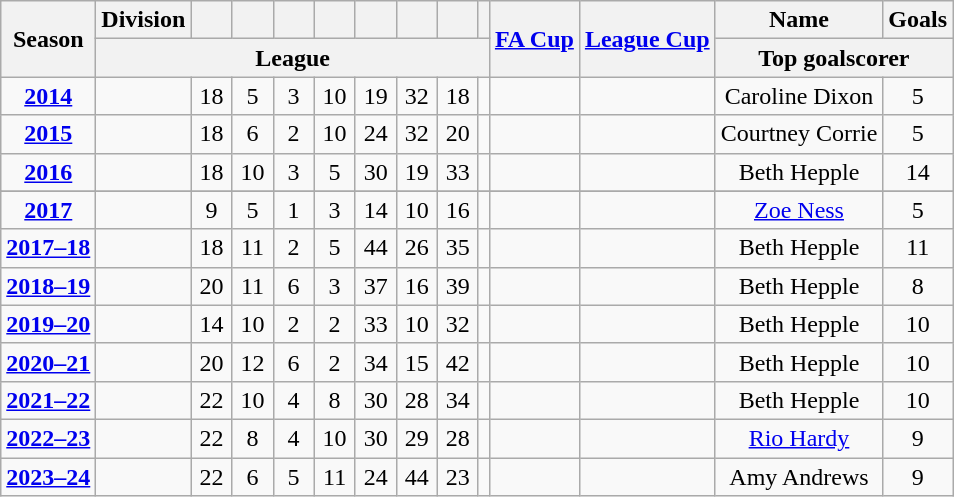<table class="wikitable sortable" style="text-align: center">
<tr>
<th rowspan="2" scope="col">Season</th>
<th scope="col">Division</th>
<th scope="col" data-sort-type="number" width="20"></th>
<th scope="col" data-sort-type="number" width="20"></th>
<th scope="col" data-sort-type="number" width="20"></th>
<th scope="col" data-sort-type="number" width="20"></th>
<th scope="col" data-sort-type="number" width="20"></th>
<th scope="col" data-sort-type="number" width="20"></th>
<th scope="col" data-sort-type="number" width="20"></th>
<th scope="col" data-sort-type="number"></th>
<th rowspan="2" scope="col"><a href='#'>FA Cup</a></th>
<th rowspan="2" scope="col"><a href='#'>League Cup</a></th>
<th scope="col">Name</th>
<th scope="col">Goals</th>
</tr>
<tr class="unsortable">
<th colspan="9" scope="col">League</th>
<th colspan="2" scope="col">Top goalscorer</th>
</tr>
<tr>
<td scope="row"><a href='#'><strong>2014</strong></a></td>
<td></td>
<td>18</td>
<td>5</td>
<td>3</td>
<td>10</td>
<td>19</td>
<td>32</td>
<td>18</td>
<td></td>
<td><a href='#'></a></td>
<td><a href='#'></a></td>
<td>Caroline Dixon</td>
<td>5</td>
</tr>
<tr>
<td scope="row"><a href='#'><strong>2015</strong></a></td>
<td></td>
<td>18</td>
<td>6</td>
<td>2</td>
<td>10</td>
<td>24</td>
<td>32</td>
<td>20</td>
<td></td>
<td><a href='#'></a></td>
<td><a href='#'></a></td>
<td>Courtney Corrie</td>
<td>5</td>
</tr>
<tr>
<td scope="row"><strong><a href='#'>2016</a></strong></td>
<td></td>
<td>18</td>
<td>10</td>
<td>3</td>
<td>5</td>
<td>30</td>
<td>19</td>
<td>33</td>
<td></td>
<td><a href='#'></a></td>
<td><a href='#'></a></td>
<td>Beth Hepple</td>
<td>14</td>
</tr>
<tr>
</tr>
<tr>
<td scope="row"><a href='#'><strong>2017</strong></a></td>
<td></td>
<td>9</td>
<td>5</td>
<td>1</td>
<td>3</td>
<td>14</td>
<td>10</td>
<td>16</td>
<td></td>
<td><a href='#'></a></td>
<td></td>
<td><a href='#'>Zoe Ness</a></td>
<td>5</td>
</tr>
<tr>
<td scope="row"><a href='#'><strong>2017–18</strong></a></td>
<td></td>
<td>18</td>
<td>11</td>
<td>2</td>
<td>5</td>
<td>44</td>
<td>26</td>
<td>35</td>
<td></td>
<td><a href='#'></a></td>
<td><a href='#'></a></td>
<td>Beth Hepple</td>
<td>11</td>
</tr>
<tr>
<td scope="row"><strong><a href='#'>2018–19</a></strong></td>
<td></td>
<td>20</td>
<td>11</td>
<td>6</td>
<td>3</td>
<td>37</td>
<td>16</td>
<td>39</td>
<td></td>
<td><a href='#'></a></td>
<td><a href='#'></a></td>
<td>Beth Hepple</td>
<td>8</td>
</tr>
<tr>
<td scope="row"><strong><a href='#'>2019–20</a></strong></td>
<td></td>
<td>14</td>
<td>10</td>
<td>2</td>
<td>2</td>
<td>33</td>
<td>10</td>
<td>32</td>
<td></td>
<td><a href='#'></a></td>
<td><a href='#'></a></td>
<td>Beth Hepple</td>
<td>10</td>
</tr>
<tr>
<td scope="row"><strong><a href='#'>2020–21</a></strong></td>
<td></td>
<td>20</td>
<td>12</td>
<td>6</td>
<td>2</td>
<td>34</td>
<td>15</td>
<td>42</td>
<td></td>
<td><a href='#'></a></td>
<td><a href='#'></a></td>
<td>Beth Hepple</td>
<td>10</td>
</tr>
<tr>
<td scope="row"><strong><a href='#'>2021–22</a></strong></td>
<td></td>
<td>22</td>
<td>10</td>
<td>4</td>
<td>8</td>
<td>30</td>
<td>28</td>
<td>34</td>
<td></td>
<td><a href='#'></a></td>
<td><a href='#'></a></td>
<td>Beth Hepple</td>
<td>10</td>
</tr>
<tr>
<td scope="row"><strong><a href='#'>2022–23</a></strong></td>
<td></td>
<td>22</td>
<td>8</td>
<td>4</td>
<td>10</td>
<td>30</td>
<td>29</td>
<td>28</td>
<td></td>
<td><a href='#'></a></td>
<td><a href='#'></a></td>
<td><a href='#'>Rio Hardy</a></td>
<td>9</td>
</tr>
<tr>
<td scope="row"><strong><a href='#'>2023–24</a></strong></td>
<td></td>
<td>22</td>
<td>6</td>
<td>5</td>
<td>11</td>
<td>24</td>
<td>44</td>
<td>23</td>
<td></td>
<td><a href='#'></a></td>
<td><a href='#'></a></td>
<td>Amy Andrews</td>
<td>9</td>
</tr>
</table>
